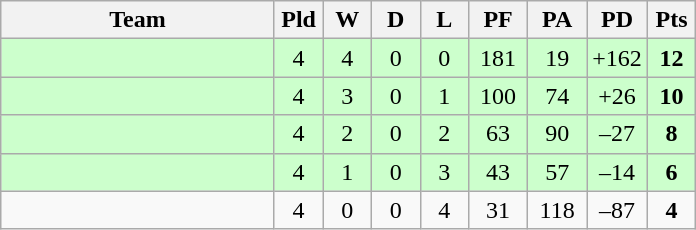<table class="wikitable" style="text-align:center;">
<tr>
<th width=175>Team</th>
<th width=25 abbr="Played">Pld</th>
<th width=25 abbr="Won">W</th>
<th width=25 abbr="Drawn">D</th>
<th width=25 abbr="Lost">L</th>
<th width=32 abbr="Points for">PF</th>
<th width=32 abbr="Points against">PA</th>
<th width=32 abbr="Points difference">PD</th>
<th width=25 abbr="Points">Pts</th>
</tr>
<tr bgcolor=ccffcc>
<td align=left></td>
<td>4</td>
<td>4</td>
<td>0</td>
<td>0</td>
<td>181</td>
<td>19</td>
<td>+162</td>
<td><strong>12</strong></td>
</tr>
<tr bgcolor=ccffcc>
<td align=left></td>
<td>4</td>
<td>3</td>
<td>0</td>
<td>1</td>
<td>100</td>
<td>74</td>
<td>+26</td>
<td><strong>10</strong></td>
</tr>
<tr bgcolor=ccffcc>
<td align=left></td>
<td>4</td>
<td>2</td>
<td>0</td>
<td>2</td>
<td>63</td>
<td>90</td>
<td>–27</td>
<td><strong>8</strong></td>
</tr>
<tr bgcolor=ccffcc>
<td align=left></td>
<td>4</td>
<td>1</td>
<td>0</td>
<td>3</td>
<td>43</td>
<td>57</td>
<td>–14</td>
<td><strong>6</strong></td>
</tr>
<tr>
<td align=left></td>
<td>4</td>
<td>0</td>
<td>0</td>
<td>4</td>
<td>31</td>
<td>118</td>
<td>–87</td>
<td><strong>4</strong></td>
</tr>
</table>
